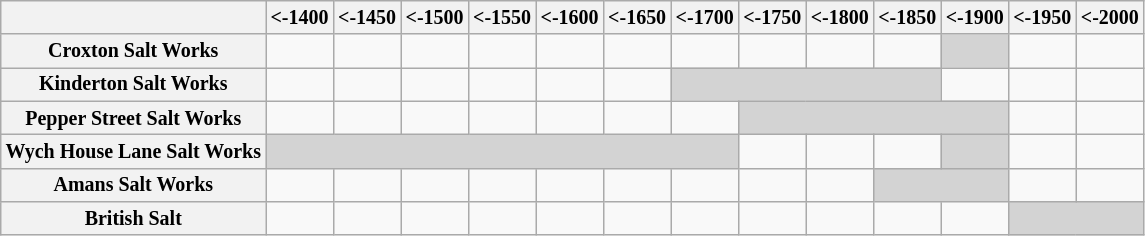<table class="wikitable" style="font-size: smaller;">
<tr>
<th></th>
<th><-1400</th>
<th><-1450</th>
<th><-1500</th>
<th><-1550</th>
<th><-1600</th>
<th><-1650</th>
<th><-1700</th>
<th><-1750</th>
<th><-1800</th>
<th><-1850</th>
<th><-1900</th>
<th><-1950</th>
<th><-2000</th>
</tr>
<tr>
<th>Croxton Salt Works</th>
<td></td>
<td></td>
<td></td>
<td></td>
<td></td>
<td></td>
<td></td>
<td></td>
<td></td>
<td></td>
<td style="text-align:center; background:lightgrey;"> </td>
<td></td>
<td></td>
</tr>
<tr>
<th>Kinderton Salt Works</th>
<td></td>
<td></td>
<td></td>
<td></td>
<td></td>
<td></td>
<td colspan="4" style="text-align:center; background:lightgrey;"> </td>
<td></td>
<td></td>
<td></td>
</tr>
<tr>
<th>Pepper Street Salt Works</th>
<td></td>
<td></td>
<td></td>
<td></td>
<td></td>
<td></td>
<td></td>
<td colspan="4" style="text-align:center; background:lightgrey;"> </td>
<td></td>
<td></td>
</tr>
<tr>
<th>Wych House Lane Salt Works</th>
<td colspan="7" style="text-align:center; background:lightgrey;"> </td>
<td></td>
<td></td>
<td></td>
<td style="text-align:center; background:lightgrey;"> </td>
<td></td>
<td></td>
</tr>
<tr>
<th>Amans Salt Works</th>
<td></td>
<td></td>
<td></td>
<td></td>
<td></td>
<td></td>
<td></td>
<td></td>
<td></td>
<td colspan="2" style="text-align:center; background:lightgrey;"> </td>
<td></td>
</tr>
<tr>
<th>British Salt</th>
<td></td>
<td></td>
<td></td>
<td></td>
<td></td>
<td></td>
<td></td>
<td></td>
<td></td>
<td></td>
<td></td>
<td colspan="2" style="text-align:center; background:lightgrey;"> </td>
</tr>
</table>
